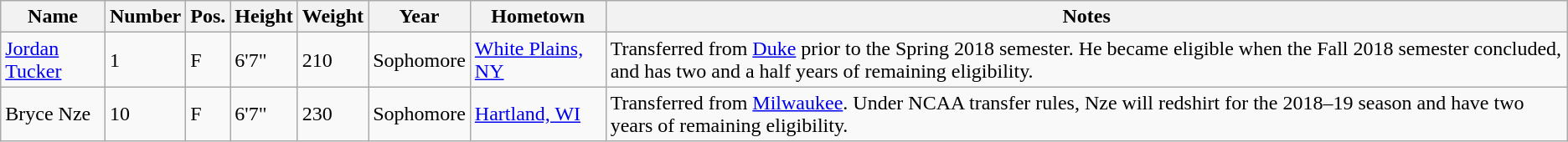<table class="wikitable sortable" border="1">
<tr>
<th>Name</th>
<th>Number</th>
<th>Pos.</th>
<th>Height</th>
<th>Weight</th>
<th>Year</th>
<th>Hometown</th>
<th class="unsortable">Notes</th>
</tr>
<tr>
<td sortname><a href='#'>Jordan Tucker</a></td>
<td>1</td>
<td>F</td>
<td>6'7"</td>
<td>210</td>
<td>Sophomore</td>
<td><a href='#'>White Plains, NY</a></td>
<td>Transferred from <a href='#'>Duke</a> prior to the Spring 2018 semester. He became eligible when the Fall 2018 semester concluded, and has two and a half years of remaining eligibility.</td>
</tr>
<tr>
<td sortname>Bryce Nze</td>
<td>10</td>
<td>F</td>
<td>6'7"</td>
<td>230</td>
<td>Sophomore</td>
<td><a href='#'>Hartland, WI</a></td>
<td>Transferred from <a href='#'>Milwaukee</a>.  Under NCAA transfer rules, Nze will redshirt for the 2018–19 season and have two years of remaining eligibility.</td>
</tr>
</table>
